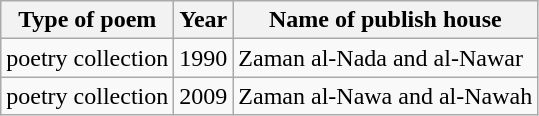<table class="wikitable">
<tr>
<th>Type of poem</th>
<th>Year</th>
<th>Name of publish house</th>
</tr>
<tr>
<td>poetry collection</td>
<td>1990</td>
<td>Zaman al-Nada and al-Nawar</td>
</tr>
<tr>
<td>poetry collection</td>
<td>2009</td>
<td>Zaman al-Nawa and al-Nawah</td>
</tr>
</table>
